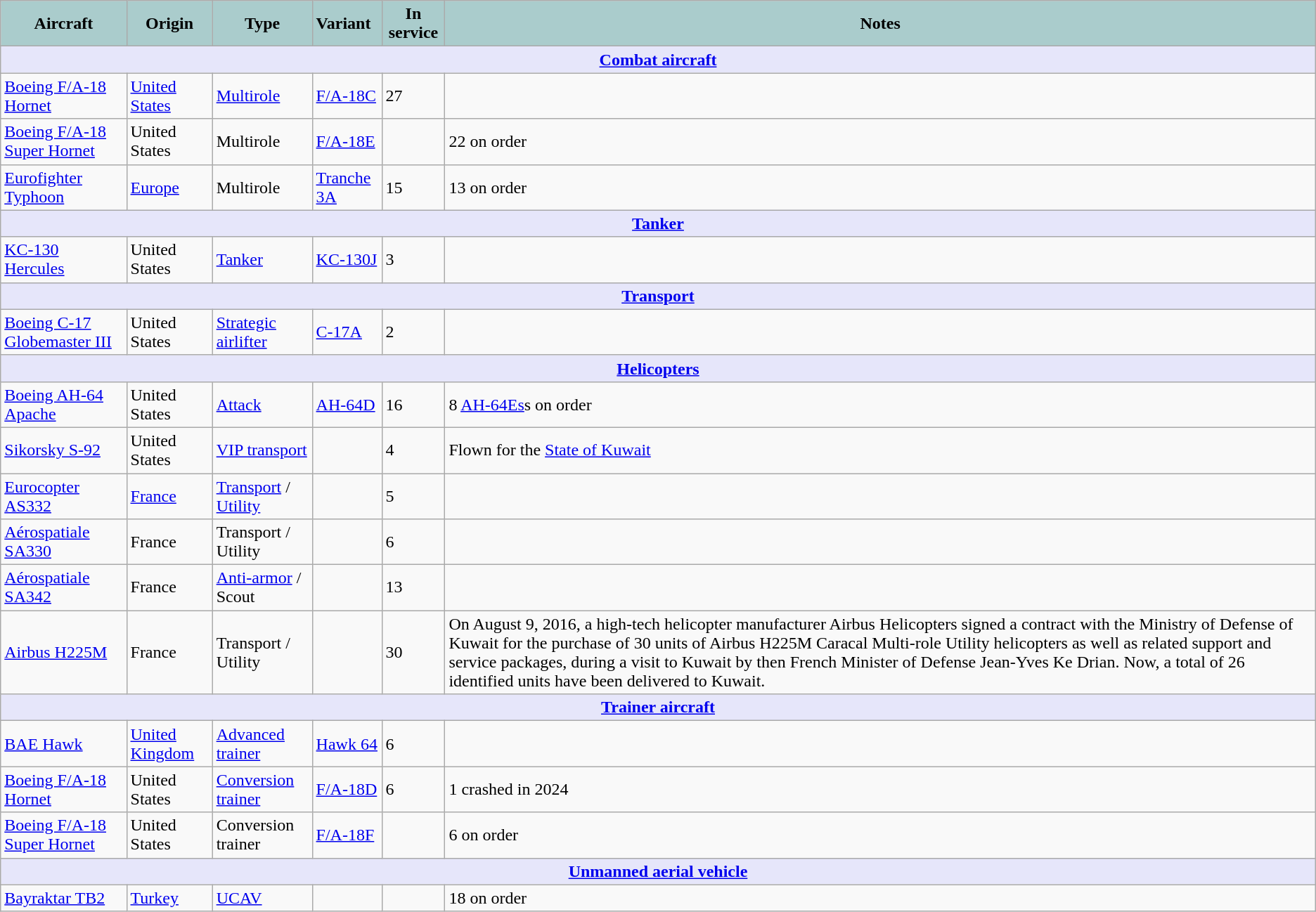<table class="wikitable">
<tr>
<th style="text-align:center; background:#acc;">Aircraft</th>
<th style="text-align: center; background:#acc;">Origin</th>
<th style="text-align:l center; background:#acc;">Type</th>
<th style="text-align:left; background:#acc;">Variant</th>
<th style="text-align:center; background:#acc;">In service</th>
<th style="text-align: center; background:#acc;">Notes</th>
</tr>
<tr>
<th style="align: center; background: lavender;" colspan="7"><a href='#'>Combat aircraft</a></th>
</tr>
<tr>
<td><a href='#'>Boeing F/A-18 Hornet</a></td>
<td><a href='#'>United States</a></td>
<td><a href='#'>Multirole</a></td>
<td><a href='#'>F/A-18C</a></td>
<td>27</td>
<td></td>
</tr>
<tr>
<td><a href='#'>Boeing F/A-18 Super Hornet</a></td>
<td>United States</td>
<td>Multirole</td>
<td><a href='#'>F/A-18E</a></td>
<td></td>
<td>22 on order</td>
</tr>
<tr>
<td><a href='#'>Eurofighter Typhoon</a></td>
<td><a href='#'>Europe</a></td>
<td>Multirole</td>
<td><a href='#'>Tranche 3A</a></td>
<td>15</td>
<td>13 on order</td>
</tr>
<tr>
<th style="align: center; background: lavender;" colspan="7"><a href='#'>Tanker</a></th>
</tr>
<tr>
<td><a href='#'>KC-130 Hercules</a></td>
<td>United States</td>
<td><a href='#'>Tanker</a></td>
<td><a href='#'>KC-130J</a></td>
<td>3</td>
<td></td>
</tr>
<tr>
<th style="align: center; background: lavender;" colspan="7"><a href='#'>Transport</a></th>
</tr>
<tr>
<td><a href='#'>Boeing C-17 Globemaster III</a></td>
<td>United States</td>
<td><a href='#'>Strategic airlifter</a></td>
<td><a href='#'>C-17A</a></td>
<td>2</td>
<td></td>
</tr>
<tr>
<th style="align: center; background: lavender;" colspan="7"><a href='#'>Helicopters</a></th>
</tr>
<tr>
<td><a href='#'>Boeing AH-64 Apache</a></td>
<td>United States</td>
<td><a href='#'>Attack</a></td>
<td><a href='#'>AH-64D</a></td>
<td>16</td>
<td>8 <a href='#'>AH-64Es</a>s on order </td>
</tr>
<tr>
<td><a href='#'>Sikorsky S-92</a></td>
<td>United States</td>
<td><a href='#'>VIP transport</a></td>
<td></td>
<td>4</td>
<td>Flown for the <a href='#'>State of Kuwait</a></td>
</tr>
<tr>
<td><a href='#'>Eurocopter AS332</a></td>
<td><a href='#'>France</a></td>
<td><a href='#'>Transport</a> / <a href='#'>Utility</a></td>
<td></td>
<td>5</td>
<td></td>
</tr>
<tr>
<td><a href='#'>Aérospatiale SA330</a></td>
<td>France</td>
<td>Transport / Utility</td>
<td></td>
<td>6</td>
<td></td>
</tr>
<tr>
<td><a href='#'>Aérospatiale SA342</a></td>
<td>France</td>
<td><a href='#'>Anti-armor</a> / Scout</td>
<td></td>
<td>13</td>
<td></td>
</tr>
<tr>
<td><a href='#'>Airbus H225M</a></td>
<td>France</td>
<td>Transport / Utility</td>
<td></td>
<td>30</td>
<td>On August 9, 2016, a high-tech helicopter manufacturer Airbus Helicopters signed a contract with the Ministry of Defense of Kuwait for the purchase of 30 units of Airbus H225M Caracal Multi-role Utility helicopters as well as related support and service packages, during a visit to Kuwait by then French Minister of Defense Jean-Yves Ke Drian. Now, a total of 26 identified units have been delivered to Kuwait.</td>
</tr>
<tr>
<th style="align: center; background: lavender;" colspan="7"><a href='#'>Trainer aircraft</a></th>
</tr>
<tr>
<td><a href='#'>BAE Hawk</a></td>
<td><a href='#'>United Kingdom</a></td>
<td><a href='#'>Advanced trainer</a></td>
<td><a href='#'>Hawk 64</a></td>
<td>6</td>
<td></td>
</tr>
<tr>
<td><a href='#'>Boeing F/A-18 Hornet</a></td>
<td>United States</td>
<td><a href='#'>Conversion trainer</a></td>
<td><a href='#'>F/A-18D</a></td>
<td>6</td>
<td>1 crashed in 2024</td>
</tr>
<tr>
<td><a href='#'>Boeing F/A-18 Super Hornet</a></td>
<td>United States</td>
<td>Conversion trainer</td>
<td><a href='#'>F/A-18F</a></td>
<td></td>
<td>6 on order</td>
</tr>
<tr>
<th style="align: center; background: lavender;" colspan="7"><a href='#'>Unmanned aerial vehicle</a></th>
</tr>
<tr>
<td><a href='#'>Bayraktar TB2</a></td>
<td><a href='#'>Turkey</a></td>
<td><a href='#'>UCAV</a></td>
<td></td>
<td></td>
<td>18 on order</td>
</tr>
</table>
